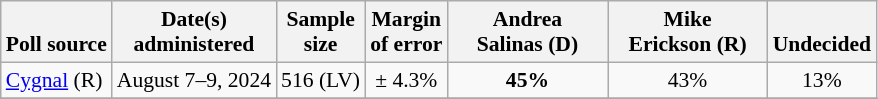<table class="wikitable" style="font-size:90%;text-align:center;">
<tr style="vertical-align:bottom;">
<th>Poll source</th>
<th>Date(s)<br>administered</th>
<th>Sample<br>size</th>
<th>Margin<br>of error</th>
<th style="width:100px;">Andrea<br>Salinas (D)</th>
<th style="width:100px;">Mike<br>Erickson (R)</th>
<th>Undecided</th>
</tr>
<tr>
<td style="text-align:left;"><a href='#'>Cygnal</a> (R)</td>
<td>August 7–9, 2024</td>
<td>516 (LV)</td>
<td>± 4.3%</td>
<td><strong>45%</strong></td>
<td>43%</td>
<td>13%</td>
</tr>
<tr>
</tr>
</table>
